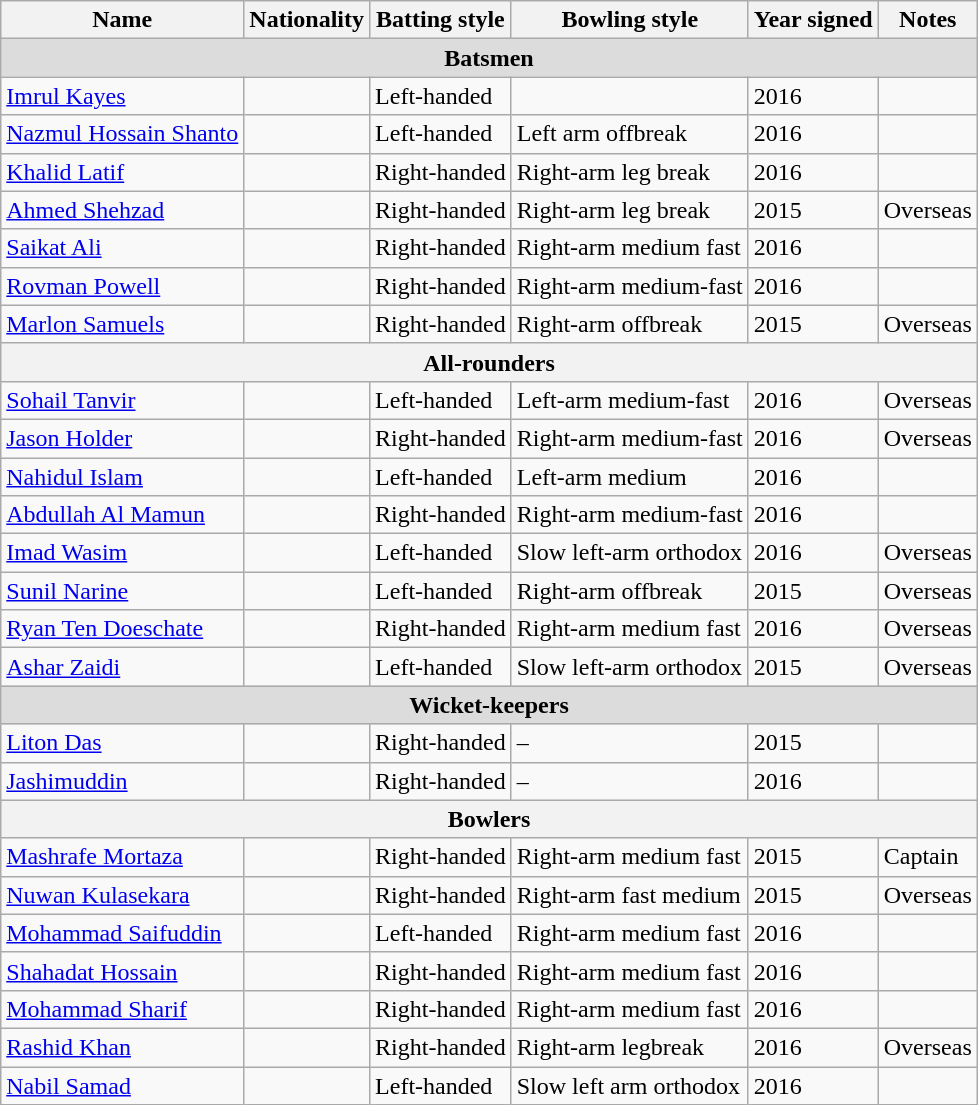<table class="wikitable">
<tr>
<th>Name</th>
<th>Nationality</th>
<th>Batting style</th>
<th>Bowling style</th>
<th>Year signed</th>
<th>Notes</th>
</tr>
<tr>
<th colspan="7"  style="background:#dcdcdc; text-align:center;">Batsmen</th>
</tr>
<tr>
<td><a href='#'>Imrul Kayes</a></td>
<td></td>
<td>Left-handed</td>
<td></td>
<td>2016</td>
<td></td>
</tr>
<tr>
<td><a href='#'>Nazmul Hossain Shanto</a></td>
<td></td>
<td>Left-handed</td>
<td>Left arm offbreak</td>
<td>2016</td>
<td></td>
</tr>
<tr>
<td><a href='#'>Khalid Latif</a></td>
<td></td>
<td>Right-handed</td>
<td>Right-arm leg break</td>
<td>2016</td>
<td></td>
</tr>
<tr>
<td><a href='#'>Ahmed Shehzad</a></td>
<td></td>
<td>Right-handed</td>
<td>Right-arm leg break</td>
<td>2015</td>
<td>Overseas</td>
</tr>
<tr>
<td><a href='#'>Saikat Ali</a></td>
<td></td>
<td>Right-handed</td>
<td>Right-arm medium fast</td>
<td>2016</td>
<td></td>
</tr>
<tr>
<td><a href='#'>Rovman Powell</a></td>
<td></td>
<td>Right-handed</td>
<td>Right-arm medium-fast</td>
<td>2016</td>
<td></td>
</tr>
<tr>
<td><a href='#'>Marlon Samuels</a></td>
<td></td>
<td>Right-handed</td>
<td>Right-arm offbreak</td>
<td>2015</td>
<td>Overseas</td>
</tr>
<tr>
<th colspan="7"  style="background#dcdcdc; text-align:center">All-rounders</th>
</tr>
<tr>
<td><a href='#'>Sohail Tanvir</a></td>
<td></td>
<td>Left-handed</td>
<td>Left-arm medium-fast</td>
<td>2016</td>
<td>Overseas</td>
</tr>
<tr>
<td><a href='#'>Jason Holder</a></td>
<td></td>
<td>Right-handed</td>
<td>Right-arm medium-fast</td>
<td>2016</td>
<td>Overseas</td>
</tr>
<tr>
<td><a href='#'>Nahidul Islam</a></td>
<td></td>
<td>Left-handed</td>
<td>Left-arm medium</td>
<td>2016</td>
<td></td>
</tr>
<tr>
<td><a href='#'>Abdullah Al Mamun</a></td>
<td></td>
<td>Right-handed</td>
<td>Right-arm medium-fast</td>
<td>2016</td>
<td></td>
</tr>
<tr>
<td><a href='#'>Imad Wasim</a></td>
<td></td>
<td>Left-handed</td>
<td>Slow left-arm orthodox</td>
<td>2016</td>
<td>Overseas</td>
</tr>
<tr>
<td><a href='#'>Sunil Narine</a></td>
<td></td>
<td>Left-handed</td>
<td>Right-arm offbreak</td>
<td>2015</td>
<td>Overseas</td>
</tr>
<tr>
<td><a href='#'>Ryan Ten Doeschate</a></td>
<td></td>
<td>Right-handed</td>
<td>Right-arm medium fast</td>
<td>2016</td>
<td>Overseas</td>
</tr>
<tr>
<td><a href='#'>Ashar Zaidi</a></td>
<td></td>
<td>Left-handed</td>
<td>Slow left-arm orthodox</td>
<td>2015</td>
<td>Overseas</td>
</tr>
<tr>
<th colspan="7"  style="background:#dcdcdc; text-align:center;">Wicket-keepers</th>
</tr>
<tr>
<td><a href='#'>Liton Das</a></td>
<td></td>
<td>Right-handed</td>
<td>–</td>
<td>2015</td>
<td></td>
</tr>
<tr>
<td><a href='#'>Jashimuddin</a></td>
<td></td>
<td>Right-handed</td>
<td>–</td>
<td>2016</td>
<td></td>
</tr>
<tr>
<th colspan="7"  style="background#dcdcdc; text-align:center">Bowlers</th>
</tr>
<tr>
<td><a href='#'>Mashrafe Mortaza</a></td>
<td></td>
<td>Right-handed</td>
<td>Right-arm medium fast</td>
<td>2015</td>
<td>Captain</td>
</tr>
<tr>
<td><a href='#'>Nuwan Kulasekara</a></td>
<td></td>
<td>Right-handed</td>
<td>Right-arm fast medium</td>
<td>2015</td>
<td>Overseas</td>
</tr>
<tr>
<td><a href='#'>Mohammad Saifuddin</a></td>
<td></td>
<td>Left-handed</td>
<td>Right-arm medium fast</td>
<td>2016</td>
<td></td>
</tr>
<tr>
<td><a href='#'>Shahadat Hossain</a></td>
<td></td>
<td>Right-handed</td>
<td>Right-arm medium fast</td>
<td>2016</td>
<td></td>
</tr>
<tr>
<td><a href='#'>Mohammad Sharif</a></td>
<td></td>
<td>Right-handed</td>
<td>Right-arm medium fast</td>
<td>2016</td>
<td></td>
</tr>
<tr>
<td><a href='#'>Rashid Khan</a></td>
<td></td>
<td>Right-handed</td>
<td>Right-arm legbreak</td>
<td>2016</td>
<td>Overseas</td>
</tr>
<tr>
<td><a href='#'>Nabil Samad</a></td>
<td></td>
<td>Left-handed</td>
<td>Slow left arm orthodox</td>
<td>2016</td>
<td></td>
</tr>
</table>
